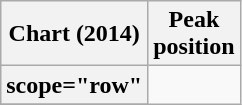<table class="wikitable sortable plainrowheaders" border="1">
<tr>
<th scope="col">Chart (2014)</th>
<th scope="col">Peak<br>position</th>
</tr>
<tr>
<th>scope="row"</th>
</tr>
<tr>
</tr>
</table>
